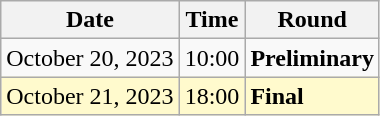<table class="wikitable">
<tr>
<th>Date</th>
<th>Time</th>
<th>Round</th>
</tr>
<tr>
<td>October 20, 2023</td>
<td>10:00</td>
<td><strong>Preliminary</strong></td>
</tr>
<tr style=background:lemonchiffon>
<td>October 21, 2023</td>
<td>18:00</td>
<td><strong>Final</strong></td>
</tr>
</table>
